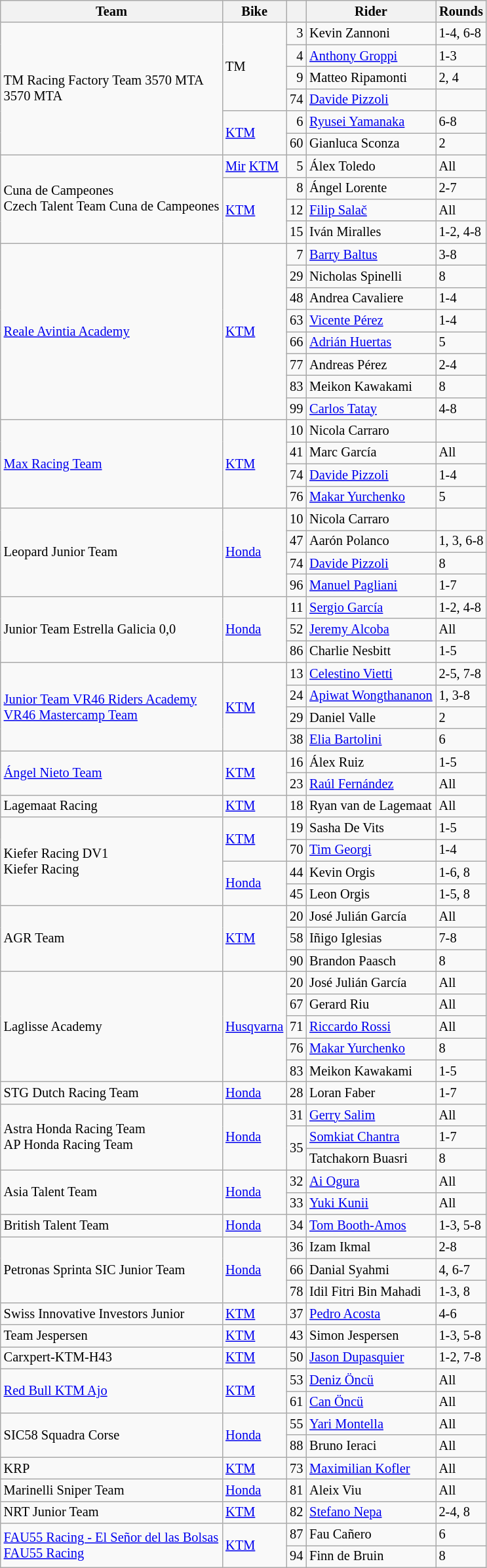<table class="wikitable" style="font-size: 85%">
<tr>
<th>Team</th>
<th>Bike</th>
<th></th>
<th>Rider</th>
<th>Rounds</th>
</tr>
<tr>
<td rowspan=6> TM Racing Factory Team 3570 MTA<br> 3570 MTA</td>
<td rowspan=4>TM</td>
<td align=right>3</td>
<td> Kevin Zannoni</td>
<td>1-4, 6-8</td>
</tr>
<tr>
<td align=right>4</td>
<td> <a href='#'>Anthony Groppi</a></td>
<td>1-3</td>
</tr>
<tr>
<td align=right>9</td>
<td> Matteo Ripamonti</td>
<td>2, 4</td>
</tr>
<tr>
<td align=right>74</td>
<td> <a href='#'>Davide Pizzoli</a></td>
<td></td>
</tr>
<tr>
<td rowspan=2><a href='#'>KTM</a></td>
<td align=right>6</td>
<td> <a href='#'>Ryusei Yamanaka</a></td>
<td>6-8</td>
</tr>
<tr>
<td align=right>60</td>
<td> Gianluca Sconza</td>
<td>2</td>
</tr>
<tr>
<td rowspan=4> Cuna de Campeones<br> Czech Talent Team Cuna de Campeones</td>
<td><a href='#'>Mir</a> <a href='#'>KTM</a></td>
<td align=right>5</td>
<td> Álex Toledo</td>
<td>All</td>
</tr>
<tr>
<td rowspan=3><a href='#'>KTM</a></td>
<td align=right>8</td>
<td> Ángel Lorente</td>
<td>2-7</td>
</tr>
<tr>
<td align=right>12</td>
<td> <a href='#'>Filip Salač</a></td>
<td>All</td>
</tr>
<tr>
<td align=right>15</td>
<td> Iván Miralles</td>
<td>1-2, 4-8</td>
</tr>
<tr>
<td rowspan=8> <a href='#'>Reale Avintia Academy</a></td>
<td rowspan=8><a href='#'>KTM</a></td>
<td align=right>7</td>
<td> <a href='#'>Barry Baltus</a></td>
<td>3-8</td>
</tr>
<tr>
<td align=right>29</td>
<td> Nicholas Spinelli</td>
<td>8</td>
</tr>
<tr>
<td align=right>48</td>
<td> Andrea Cavaliere</td>
<td>1-4</td>
</tr>
<tr>
<td align=right>63</td>
<td> <a href='#'>Vicente Pérez</a></td>
<td>1-4</td>
</tr>
<tr>
<td align=right>66</td>
<td> <a href='#'>Adrián Huertas</a></td>
<td>5</td>
</tr>
<tr>
<td align=right>77</td>
<td> Andreas Pérez</td>
<td>2-4</td>
</tr>
<tr>
<td align=right>83</td>
<td> Meikon Kawakami</td>
<td>8</td>
</tr>
<tr>
<td align=right>99</td>
<td> <a href='#'>Carlos Tatay</a></td>
<td>4-8</td>
</tr>
<tr>
<td rowspan=4> <a href='#'>Max Racing Team</a></td>
<td rowspan=4><a href='#'>KTM</a></td>
<td align=right>10</td>
<td> Nicola Carraro</td>
<td></td>
</tr>
<tr>
<td align=right>41</td>
<td> Marc García</td>
<td>All</td>
</tr>
<tr>
<td align=right>74</td>
<td> <a href='#'>Davide Pizzoli</a></td>
<td>1-4</td>
</tr>
<tr>
<td align=right>76</td>
<td> <a href='#'>Makar Yurchenko</a></td>
<td>5</td>
</tr>
<tr>
<td rowspan=4> Leopard Junior Team</td>
<td rowspan=4><a href='#'>Honda</a></td>
<td align=right>10</td>
<td> Nicola Carraro</td>
<td></td>
</tr>
<tr>
<td align=right>47</td>
<td> Aarón Polanco</td>
<td>1, 3, 6-8</td>
</tr>
<tr>
<td align=right>74</td>
<td> <a href='#'>Davide Pizzoli</a></td>
<td>8</td>
</tr>
<tr>
<td align=right>96</td>
<td> <a href='#'>Manuel Pagliani</a></td>
<td>1-7</td>
</tr>
<tr>
<td rowspan=3> Junior Team Estrella Galicia 0,0</td>
<td rowspan=3><a href='#'>Honda</a></td>
<td align=right>11</td>
<td> <a href='#'>Sergio García</a></td>
<td>1-2, 4-8</td>
</tr>
<tr>
<td align=right>52</td>
<td> <a href='#'>Jeremy Alcoba</a></td>
<td>All</td>
</tr>
<tr>
<td align=right>86</td>
<td> Charlie Nesbitt</td>
<td>1-5</td>
</tr>
<tr>
<td rowspan=4> <a href='#'>Junior Team VR46 Riders Academy</a><br> <a href='#'>VR46 Mastercamp Team</a></td>
<td rowspan=4><a href='#'>KTM</a></td>
<td align=right>13</td>
<td> <a href='#'>Celestino Vietti</a></td>
<td>2-5, 7-8</td>
</tr>
<tr>
<td align=right>24</td>
<td> <a href='#'>Apiwat Wongthananon</a></td>
<td>1, 3-8</td>
</tr>
<tr>
<td align=right>29</td>
<td> Daniel Valle</td>
<td>2</td>
</tr>
<tr>
<td align=right>38</td>
<td> <a href='#'>Elia Bartolini</a></td>
<td>6</td>
</tr>
<tr>
<td rowspan=2> <a href='#'>Ángel Nieto Team</a></td>
<td rowspan=2><a href='#'>KTM</a></td>
<td align=right>16</td>
<td> Álex Ruiz</td>
<td>1-5</td>
</tr>
<tr>
<td align=right>23</td>
<td> <a href='#'>Raúl Fernández</a></td>
<td>All</td>
</tr>
<tr>
<td> Lagemaat Racing</td>
<td><a href='#'>KTM</a></td>
<td align=right>18</td>
<td> Ryan van de Lagemaat</td>
<td>All</td>
</tr>
<tr>
<td rowspan=4> Kiefer Racing DV1<br> Kiefer Racing</td>
<td rowspan=2><a href='#'>KTM</a></td>
<td align=right>19</td>
<td> Sasha De Vits</td>
<td>1-5</td>
</tr>
<tr>
<td align=right>70</td>
<td> <a href='#'>Tim Georgi</a></td>
<td>1-4</td>
</tr>
<tr>
<td rowspan=2><a href='#'>Honda</a></td>
<td align=right>44</td>
<td> Kevin Orgis</td>
<td>1-6, 8</td>
</tr>
<tr>
<td align=right>45</td>
<td> Leon Orgis</td>
<td>1-5, 8</td>
</tr>
<tr>
<td rowspan=3> AGR Team</td>
<td rowspan=3><a href='#'>KTM</a></td>
<td align=right>20</td>
<td> José Julián García</td>
<td>All</td>
</tr>
<tr>
<td align=right>58</td>
<td> Iñigo Iglesias</td>
<td>7-8</td>
</tr>
<tr>
<td align=right>90</td>
<td> Brandon Paasch</td>
<td>8</td>
</tr>
<tr>
<td rowspan=5> Laglisse Academy</td>
<td rowspan=5><a href='#'>Husqvarna</a></td>
<td align=right>20</td>
<td> José Julián García</td>
<td>All</td>
</tr>
<tr>
<td align=right>67</td>
<td> Gerard Riu</td>
<td>All</td>
</tr>
<tr>
<td align=right>71</td>
<td> <a href='#'>Riccardo Rossi</a></td>
<td>All</td>
</tr>
<tr>
<td align=right>76</td>
<td> <a href='#'>Makar Yurchenko</a></td>
<td>8</td>
</tr>
<tr>
<td align=right>83</td>
<td> Meikon Kawakami</td>
<td>1-5</td>
</tr>
<tr>
<td> STG Dutch Racing Team</td>
<td><a href='#'>Honda</a></td>
<td align=right>28</td>
<td> Loran Faber</td>
<td>1-7</td>
</tr>
<tr>
<td rowspan=3> Astra Honda Racing Team<br> AP Honda Racing Team</td>
<td rowspan=3><a href='#'>Honda</a></td>
<td align=right>31</td>
<td> <a href='#'>Gerry Salim</a></td>
<td>All</td>
</tr>
<tr>
<td rowspan=2 align=right>35</td>
<td> <a href='#'>Somkiat Chantra</a></td>
<td>1-7</td>
</tr>
<tr>
<td> Tatchakorn Buasri</td>
<td>8</td>
</tr>
<tr>
<td rowspan=2> Asia Talent Team</td>
<td rowspan=2><a href='#'>Honda</a></td>
<td align=right>32</td>
<td> <a href='#'>Ai Ogura</a></td>
<td>All</td>
</tr>
<tr>
<td align=right>33</td>
<td> <a href='#'>Yuki Kunii</a></td>
<td>All</td>
</tr>
<tr>
<td> British Talent Team</td>
<td><a href='#'>Honda</a></td>
<td align=right>34</td>
<td> <a href='#'>Tom Booth-Amos</a></td>
<td>1-3, 5-8</td>
</tr>
<tr>
<td rowspan=3> Petronas Sprinta SIC Junior Team</td>
<td rowspan=3><a href='#'>Honda</a></td>
<td align=right>36</td>
<td> Izam Ikmal</td>
<td>2-8</td>
</tr>
<tr>
<td align=right>66</td>
<td> Danial Syahmi</td>
<td>4, 6-7</td>
</tr>
<tr>
<td align=right>78</td>
<td> Idil Fitri Bin Mahadi</td>
<td>1-3, 8</td>
</tr>
<tr>
<td> Swiss Innovative Investors Junior</td>
<td><a href='#'>KTM</a></td>
<td align=right>37</td>
<td> <a href='#'>Pedro Acosta</a></td>
<td>4-6</td>
</tr>
<tr>
<td> Team Jespersen</td>
<td><a href='#'>KTM</a></td>
<td align=right>43</td>
<td> Simon Jespersen</td>
<td>1-3, 5-8</td>
</tr>
<tr>
<td> Carxpert-KTM-H43</td>
<td><a href='#'>KTM</a></td>
<td align=right>50</td>
<td> <a href='#'>Jason Dupasquier</a></td>
<td>1-2, 7-8</td>
</tr>
<tr>
<td rowspan=2> <a href='#'>Red Bull KTM Ajo</a></td>
<td rowspan=2><a href='#'>KTM</a></td>
<td align=right>53</td>
<td> <a href='#'>Deniz Öncü</a></td>
<td>All</td>
</tr>
<tr>
<td align=right>61</td>
<td> <a href='#'>Can Öncü</a></td>
<td>All</td>
</tr>
<tr>
<td rowspan=2> SIC58 Squadra Corse</td>
<td rowspan=2><a href='#'>Honda</a></td>
<td align=right>55</td>
<td> <a href='#'>Yari Montella</a></td>
<td>All</td>
</tr>
<tr>
<td align=right>88</td>
<td> Bruno Ieraci</td>
<td>All</td>
</tr>
<tr>
<td> KRP</td>
<td><a href='#'>KTM</a></td>
<td align=right>73</td>
<td> <a href='#'>Maximilian Kofler</a></td>
<td>All</td>
</tr>
<tr>
<td> Marinelli Sniper Team</td>
<td><a href='#'>Honda</a></td>
<td align=right>81</td>
<td> Aleix Viu</td>
<td>All</td>
</tr>
<tr>
<td> NRT Junior Team</td>
<td><a href='#'>KTM</a></td>
<td align=right>82</td>
<td> <a href='#'>Stefano Nepa</a></td>
<td>2-4, 8</td>
</tr>
<tr>
<td rowspan=2> <a href='#'>FAU55 Racing - El Señor del las Bolsas</a><br> <a href='#'>FAU55 Racing</a></td>
<td rowspan=2><a href='#'>KTM</a></td>
<td align=right>87</td>
<td> Fau Cañero</td>
<td>6</td>
</tr>
<tr>
<td align=right>94</td>
<td> Finn de Bruin</td>
<td>8</td>
</tr>
</table>
